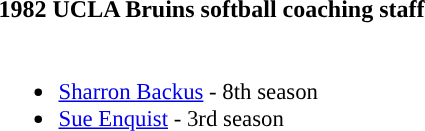<table class="toccolours">
<tr>
<th colspan=9>1982 UCLA Bruins softball coaching staff</th>
</tr>
<tr>
<td style="text-align: left; font-size: 95%;" valign="top"><br><ul><li><a href='#'>Sharron Backus</a> - 8th season</li><li><a href='#'>Sue Enquist</a> - 3rd season</li></ul></td>
</tr>
</table>
